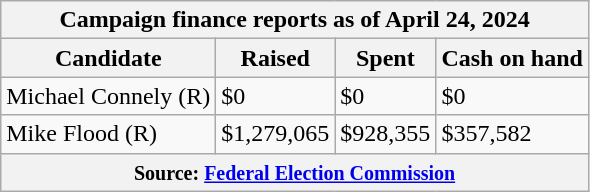<table class="wikitable sortable">
<tr>
<th colspan=4>Campaign finance reports as of April 24, 2024</th>
</tr>
<tr style="text-align:center;">
<th>Candidate</th>
<th>Raised</th>
<th>Spent</th>
<th>Cash on hand</th>
</tr>
<tr>
<td>Michael Connely (R)</td>
<td>$0</td>
<td>$0</td>
<td>$0</td>
</tr>
<tr>
<td>Mike Flood (R)</td>
<td>$1,279,065</td>
<td>$928,355</td>
<td>$357,582</td>
</tr>
<tr>
<th colspan="4"><small>Source: <a href='#'>Federal Election Commission</a></small></th>
</tr>
</table>
